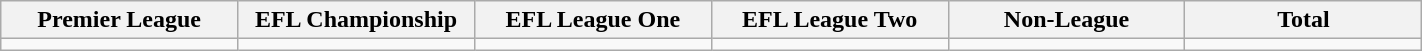<table class="wikitable">
<tr>
<th width="15%">Premier League</th>
<th width="15%">EFL Championship</th>
<th width="15%">EFL League One</th>
<th width="15%">EFL League Two</th>
<th width="15%">Non-League</th>
<th width="15%">Total</th>
</tr>
<tr>
<td></td>
<td></td>
<td></td>
<td></td>
<td></td>
<td></td>
</tr>
</table>
